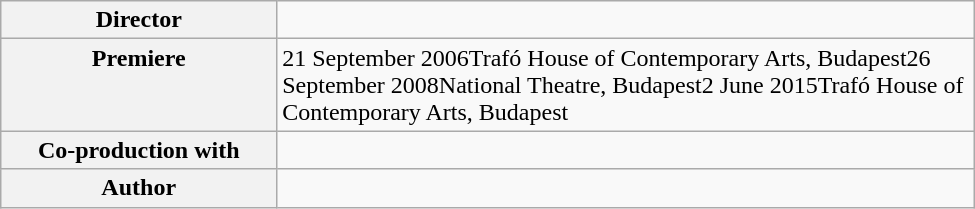<table class="wikitable" style="width:650px; ">
<tr>
<th align="left" valign="top">Director</th>
<td align="left" valign="top"></td>
</tr>
<tr>
<th align="left" valign="top">Premiere</th>
<td align="left" valign="top">21 September 2006Trafó House of Contemporary Arts, Budapest26 September 2008National Theatre, Budapest2 June 2015Trafó House of Contemporary Arts, Budapest</td>
</tr>
<tr>
<th align="left" valign="top">Co-production with</th>
<td align="left" valign="top"></td>
</tr>
<tr>
<th align="left" valign="top" style="width:180px;">Author</th>
<td align="left" valign="top" style="width:470px;"></td>
</tr>
</table>
